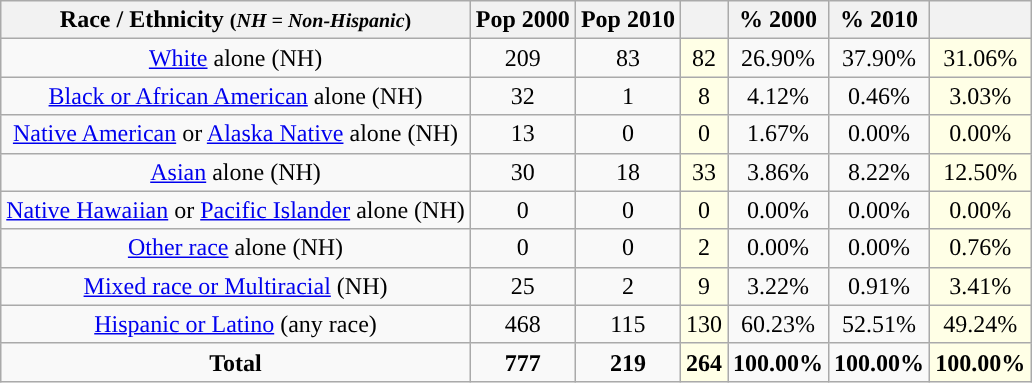<table class="wikitable" style="text-align:center;">
<tr>
<th>Race / Ethnicity <small>(<em>NH = Non-Hispanic</em>)</small></th>
<th>Pop 2000</th>
<th>Pop 2010</th>
<th></th>
<th>% 2000</th>
<th>% 2010</th>
<th></th>
</tr>
<tr>
<td><a href='#'>White</a> alone (NH)</td>
<td>209</td>
<td>83</td>
<td style='background: #ffffe6;'>82</td>
<td>26.90%</td>
<td>37.90%</td>
<td style='background: #ffffe6;'>31.06%</td>
</tr>
<tr>
<td><a href='#'>Black or African American</a> alone (NH)</td>
<td>32</td>
<td>1</td>
<td style='background: #ffffe6;'>8</td>
<td>4.12%</td>
<td>0.46%</td>
<td style='background: #ffffe6;'>3.03%</td>
</tr>
<tr>
<td><a href='#'>Native American</a> or <a href='#'>Alaska Native</a> alone (NH)</td>
<td>13</td>
<td>0</td>
<td style='background: #ffffe6;'>0</td>
<td>1.67%</td>
<td>0.00%</td>
<td style='background: #ffffe6;'>0.00%</td>
</tr>
<tr>
<td><a href='#'>Asian</a> alone (NH)</td>
<td>30</td>
<td>18</td>
<td style='background: #ffffe6;'>33</td>
<td>3.86%</td>
<td>8.22%</td>
<td style='background: #ffffe6;'>12.50%</td>
</tr>
<tr>
<td><a href='#'>Native Hawaiian</a> or <a href='#'>Pacific Islander</a> alone (NH)</td>
<td>0</td>
<td>0</td>
<td style='background: #ffffe6;'>0</td>
<td>0.00%</td>
<td>0.00%</td>
<td style='background: #ffffe6;'>0.00%</td>
</tr>
<tr>
<td><a href='#'>Other race</a> alone (NH)</td>
<td>0</td>
<td>0</td>
<td style='background: #ffffe6;'>2</td>
<td>0.00%</td>
<td>0.00%</td>
<td style='background: #ffffe6;'>0.76%</td>
</tr>
<tr>
<td><a href='#'>Mixed race or Multiracial</a> (NH)</td>
<td>25</td>
<td>2</td>
<td style='background: #ffffe6;'>9</td>
<td>3.22%</td>
<td>0.91%</td>
<td style='background: #ffffe6;'>3.41%</td>
</tr>
<tr>
<td><a href='#'>Hispanic or Latino</a> (any race)</td>
<td>468</td>
<td>115</td>
<td style='background: #ffffe6;'>130</td>
<td>60.23%</td>
<td>52.51%</td>
<td style='background: #ffffe6;'>49.24%</td>
</tr>
<tr>
<td><strong>Total</strong></td>
<td><strong>777</strong></td>
<td><strong>219</strong></td>
<td style='background: #ffffe6;'><strong>264</strong></td>
<td><strong>100.00%</strong></td>
<td><strong>100.00%</strong></td>
<td style='background: #ffffe6;'><strong>100.00%</strong></td>
</tr>
</table>
